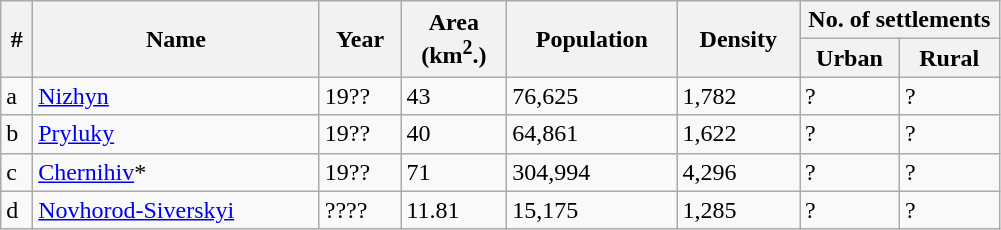<table class="wikitable">
<tr>
<th rowspan=2>#</th>
<th rowspan=2>Name</th>
<th rowspan=2>Year</th>
<th rowspan=2>Area<br>(km<sup>2</sup>.)</th>
<th rowspan=2>Population</th>
<th rowspan=2>Density</th>
<th colspan=2>No. of settlements</th>
</tr>
<tr>
<th width=10%>Urban</th>
<th width=10%>Rural</th>
</tr>
<tr>
<td>a</td>
<td><a href='#'>Nizhyn</a></td>
<td>19??</td>
<td>43</td>
<td>76,625</td>
<td>1,782</td>
<td>?</td>
<td>?</td>
</tr>
<tr>
<td>b</td>
<td><a href='#'>Pryluky</a></td>
<td>19??</td>
<td>40</td>
<td>64,861</td>
<td>1,622</td>
<td>?</td>
<td>?</td>
</tr>
<tr>
<td>c</td>
<td><a href='#'>Chernihiv</a>*</td>
<td>19??</td>
<td>71</td>
<td>304,994</td>
<td>4,296</td>
<td>?</td>
<td>?</td>
</tr>
<tr>
<td>d</td>
<td><a href='#'>Novhorod-Siverskyi</a></td>
<td>????</td>
<td>11.81</td>
<td>15,175</td>
<td>1,285</td>
<td>?</td>
<td>?</td>
</tr>
</table>
